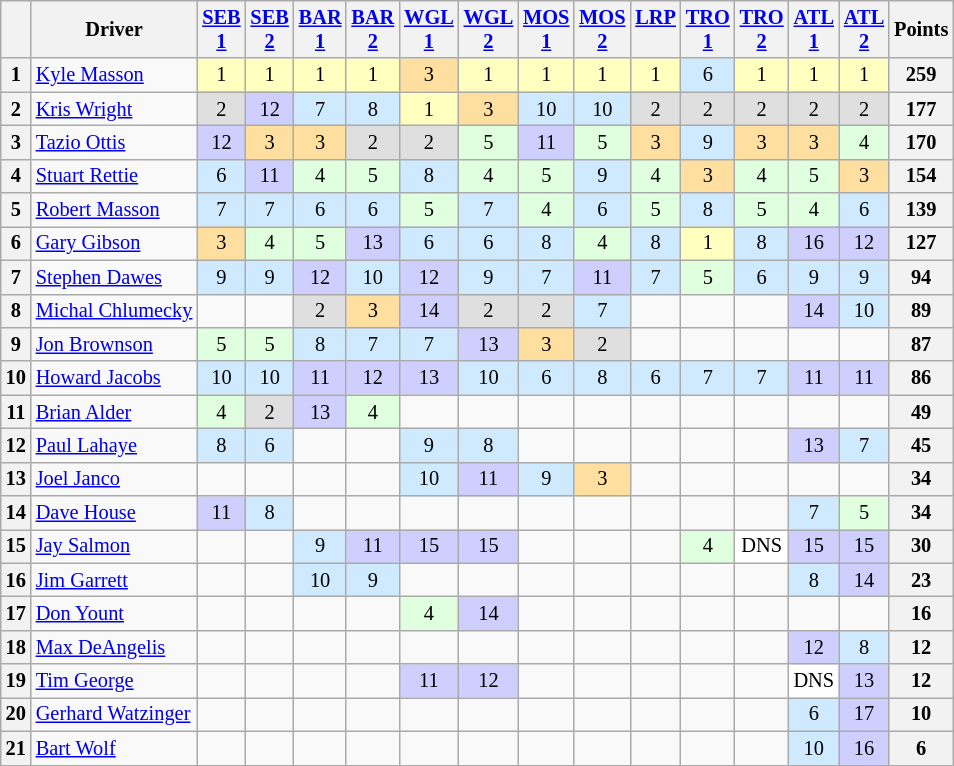<table class="wikitable" style="font-size:85%; text-align:center">
<tr style="background:#f9f9f9; vertical-align:top;">
<th valign=middle></th>
<th valign=middle>Driver</th>
<th><a href='#'>SEB<br>1</a></th>
<th><a href='#'>SEB<br>2</a></th>
<th><a href='#'>BAR<br>1</a></th>
<th><a href='#'>BAR<br>2</a></th>
<th><a href='#'>WGL<br>1</a></th>
<th><a href='#'>WGL<br>2</a></th>
<th><a href='#'>MOS<br>1</a></th>
<th><a href='#'>MOS<br>2</a></th>
<th><a href='#'>LRP</a></th>
<th><a href='#'>TRO<br>1</a></th>
<th><a href='#'>TRO<br>2</a></th>
<th><a href='#'>ATL<br>1</a></th>
<th><a href='#'>ATL<br>2</a></th>
<th valign=middle>Points</th>
</tr>
<tr>
<th>1</th>
<td align=left> <a href='#'>Kyle Masson</a></td>
<td style="background:#FFFFBF;">1</td>
<td style="background:#FFFFBF;">1</td>
<td style="background:#FFFFBF;">1</td>
<td style="background:#FFFFBF;">1</td>
<td style="background:#FFDF9F;">3</td>
<td style="background:#FFFFBF;">1</td>
<td style="background:#FFFFBF;">1</td>
<td style="background:#FFFFBF;">1</td>
<td style="background:#FFFFBF;">1</td>
<td style="background:#CFEAFF;">6</td>
<td style="background:#FFFFBF;">1</td>
<td style="background:#FFFFBF;">1</td>
<td style="background:#FFFFBF;">1</td>
<th>259</th>
</tr>
<tr>
<th>2</th>
<td align=left> <a href='#'>Kris Wright</a></td>
<td style="background:#DFDFDF;">2</td>
<td style="background:#CFCFFF;">12</td>
<td style="background:#CFEAFF;">7</td>
<td style="background:#CFEAFF;">8</td>
<td style="background:#FFFFBF;">1</td>
<td style="background:#FFDF9F;">3</td>
<td style="background:#CFEAFF;">10</td>
<td style="background:#CFEAFF;">10</td>
<td style="background:#DFDFDF;">2</td>
<td style="background:#DFDFDF;">2</td>
<td style="background:#DFDFDF;">2</td>
<td style="background:#DFDFDF;">2</td>
<td style="background:#DFDFDF;">2</td>
<th>177</th>
</tr>
<tr>
<th>3</th>
<td align=left> <a href='#'>Tazio Ottis</a></td>
<td style="background:#CFCFFF;">12</td>
<td style="background:#FFDF9F;">3</td>
<td style="background:#FFDF9F;">3</td>
<td style="background:#DFDFDF;">2</td>
<td style="background:#DFDFDF;">2</td>
<td style="background:#DFFFDF;">5</td>
<td style="background:#CFCFFF;">11</td>
<td style="background:#DFFFDF;">5</td>
<td style="background:#FFDF9F;">3</td>
<td style="background:#CFEAFF;">9</td>
<td style="background:#FFDF9F;">3</td>
<td style="background:#FFDF9F;">3</td>
<td style="background:#DFFFDF;">4</td>
<th>170</th>
</tr>
<tr>
<th>4</th>
<td align=left> <a href='#'>Stuart Rettie</a></td>
<td style="background:#CFEAFF;">6</td>
<td style="background:#CFCFFF;">11</td>
<td style="background:#DFFFDF;">4</td>
<td style="background:#DFFFDF;">5</td>
<td style="background:#CFEAFF;">8</td>
<td style="background:#DFFFDF;">4</td>
<td style="background:#DFFFDF;">5</td>
<td style="background:#CFEAFF;">9</td>
<td style="background:#DFFFDF;">4</td>
<td style="background:#FFDF9F;">3</td>
<td style="background:#DFFFDF;">4</td>
<td style="background:#DFFFDF;">5</td>
<td style="background:#FFDF9F;">3</td>
<th>154</th>
</tr>
<tr>
<th>5</th>
<td align=left> <a href='#'>Robert Masson</a></td>
<td style="background:#CFEAFF;">7</td>
<td style="background:#CFEAFF;">7</td>
<td style="background:#CFEAFF;">6</td>
<td style="background:#CFEAFF;">6</td>
<td style="background:#DFFFDF;">5</td>
<td style="background:#CFEAFF;">7</td>
<td style="background:#DFFFDF;">4</td>
<td style="background:#CFEAFF;">6</td>
<td style="background:#DFFFDF;">5</td>
<td style="background:#CFEAFF;">8</td>
<td style="background:#DFFFDF;">5</td>
<td style="background:#DFFFDF;">4</td>
<td style="background:#CFEAFF;">6</td>
<th>139</th>
</tr>
<tr>
<th>6</th>
<td align=left> <a href='#'>Gary Gibson</a></td>
<td style="background:#FFDF9F;">3</td>
<td style="background:#DFFFDF;">4</td>
<td style="background:#DFFFDF;">5</td>
<td style="background:#CFCFFF;">13</td>
<td style="background:#CFEAFF;">6</td>
<td style="background:#CFEAFF;">6</td>
<td style="background:#CFEAFF;">8</td>
<td style="background:#DFFFDF;">4</td>
<td style="background:#CFEAFF;">8</td>
<td style="background:#FFFFBF;">1</td>
<td style="background:#CFEAFF;">8</td>
<td style="background:#CFCFFF;">16</td>
<td style="background:#CFCFFF;">12</td>
<th>127</th>
</tr>
<tr>
<th>7</th>
<td align=left> <a href='#'>Stephen Dawes</a></td>
<td style="background:#CFEAFF;">9</td>
<td style="background:#CFEAFF;">9</td>
<td style="background:#CFCFFF;">12</td>
<td style="background:#CFEAFF;">10</td>
<td style="background:#CFCFFF;">12</td>
<td style="background:#CFEAFF;">9</td>
<td style="background:#CFEAFF;">7</td>
<td style="background:#CFCFFF;">11</td>
<td style="background:#CFEAFF;">7</td>
<td style="background:#DFFFDF;">5</td>
<td style="background:#CFEAFF;">6</td>
<td style="background:#CFEAFF;">9</td>
<td style="background:#CFEAFF;">9</td>
<th>94</th>
</tr>
<tr>
<th>8</th>
<td align=left> <a href='#'>Michal Chlumecky</a></td>
<td></td>
<td></td>
<td style="background:#DFDFDF;">2</td>
<td style="background:#FFDF9F;">3</td>
<td style="background:#CFCFFF;">14</td>
<td style="background:#DFDFDF;">2</td>
<td style="background:#DFDFDF;">2</td>
<td style="background:#CFEAFF;">7</td>
<td></td>
<td></td>
<td></td>
<td style="background:#CFCFFF;">14</td>
<td style="background:#CFEAFF;">10</td>
<th>89</th>
</tr>
<tr>
<th>9</th>
<td align=left> <a href='#'>Jon Brownson</a></td>
<td style="background:#DFFFDF;">5</td>
<td style="background:#DFFFDF;">5</td>
<td style="background:#CFEAFF;">8</td>
<td style="background:#CFEAFF;">7</td>
<td style="background:#CFEAFF;">7</td>
<td style="background:#CFCFFF;">13</td>
<td style="background:#FFDF9F;">3</td>
<td style="background:#DFDFDF;">2</td>
<td></td>
<td></td>
<td></td>
<td></td>
<td></td>
<th>87</th>
</tr>
<tr>
<th>10</th>
<td align=left> <a href='#'>Howard Jacobs</a></td>
<td style="background:#CFEAFF;">10</td>
<td style="background:#CFEAFF;">10</td>
<td style="background:#CFCFFF;">11</td>
<td style="background:#CFCFFF;">12</td>
<td style="background:#CFCFFF;">13</td>
<td style="background:#CFEAFF;">10</td>
<td style="background:#CFEAFF;">6</td>
<td style="background:#CFEAFF;">8</td>
<td style="background:#CFEAFF;">6</td>
<td style="background:#CFEAFF;">7</td>
<td style="background:#CFEAFF;">7</td>
<td style="background:#CFCFFF;">11</td>
<td style="background:#CFCFFF;">11</td>
<th>86</th>
</tr>
<tr>
<th>11</th>
<td align=left> <a href='#'>Brian Alder</a></td>
<td style="background:#DFFFDF;">4</td>
<td style="background:#DFDFDF;">2</td>
<td style="background:#CFCFFF;">13</td>
<td style="background:#DFFFDF;">4</td>
<td></td>
<td></td>
<td></td>
<td></td>
<td></td>
<td></td>
<td></td>
<td></td>
<td></td>
<th>49</th>
</tr>
<tr>
<th>12</th>
<td align=left> <a href='#'>Paul Lahaye</a></td>
<td style="background:#CFEAFF;">8</td>
<td style="background:#CFEAFF;">6</td>
<td></td>
<td></td>
<td style="background:#CFEAFF;">9</td>
<td style="background:#CFEAFF;">8</td>
<td></td>
<td></td>
<td></td>
<td></td>
<td></td>
<td style="background:#CFCFFF;">13</td>
<td style="background:#CFEAFF;">7</td>
<th>45</th>
</tr>
<tr>
<th>13</th>
<td align=left> <a href='#'>Joel Janco</a></td>
<td></td>
<td></td>
<td></td>
<td></td>
<td style="background:#CFEAFF;">10</td>
<td style="background:#CFCFFF;">11</td>
<td style="background:#CFEAFF;">9</td>
<td style="background:#FFDF9F;">3</td>
<td></td>
<td></td>
<td></td>
<td></td>
<td></td>
<th>34</th>
</tr>
<tr>
<th>14</th>
<td align=left> <a href='#'>Dave House</a></td>
<td style="background:#CFCFFF;">11</td>
<td style="background:#CFEAFF;">8</td>
<td></td>
<td></td>
<td></td>
<td></td>
<td></td>
<td></td>
<td></td>
<td></td>
<td></td>
<td style="background:#CFEAFF;">7</td>
<td style="background:#DFFFDF;">5</td>
<th>34</th>
</tr>
<tr>
<th>15</th>
<td align=left> <a href='#'>Jay Salmon</a></td>
<td></td>
<td></td>
<td style="background:#CFEAFF;">9</td>
<td style="background:#CFCFFF;">11</td>
<td style="background:#CFCFFF;">15</td>
<td style="background:#CFCFFF;">15</td>
<td></td>
<td></td>
<td></td>
<td style="background:#DFFFDF;">4</td>
<td style="background:#FFFFFF;">DNS</td>
<td style="background:#CFCFFF;">15</td>
<td style="background:#CFCFFF;">15</td>
<th>30</th>
</tr>
<tr>
<th>16</th>
<td align=left> <a href='#'>Jim Garrett</a></td>
<td></td>
<td></td>
<td style="background:#CFEAFF;">10</td>
<td style="background:#CFEAFF;">9</td>
<td></td>
<td></td>
<td></td>
<td></td>
<td></td>
<td></td>
<td></td>
<td style="background:#CFEAFF;">8</td>
<td style="background:#CFCFFF;">14</td>
<th>23</th>
</tr>
<tr>
<th>17</th>
<td align=left> <a href='#'>Don Yount</a></td>
<td></td>
<td></td>
<td></td>
<td></td>
<td style="background:#DFFFDF;">4</td>
<td style="background:#CFCFFF;">14</td>
<td></td>
<td></td>
<td></td>
<td></td>
<td></td>
<td></td>
<td></td>
<th>16</th>
</tr>
<tr>
<th>18</th>
<td align=left> <a href='#'>Max DeAngelis</a></td>
<td></td>
<td></td>
<td></td>
<td></td>
<td></td>
<td></td>
<td></td>
<td></td>
<td></td>
<td></td>
<td></td>
<td style="background:#CFCFFF;">12</td>
<td style="background:#CFEAFF;">8</td>
<th>12</th>
</tr>
<tr>
<th>19</th>
<td align=left> <a href='#'>Tim George</a></td>
<td></td>
<td></td>
<td></td>
<td></td>
<td style="background:#CFCFFF;">11</td>
<td style="background:#CFCFFF;">12</td>
<td></td>
<td></td>
<td></td>
<td></td>
<td></td>
<td style="background:#FFFFFF;">DNS</td>
<td style="background:#CFCFFF;">13</td>
<th>12</th>
</tr>
<tr>
<th>20</th>
<td align=left> <a href='#'>Gerhard Watzinger</a></td>
<td></td>
<td></td>
<td></td>
<td></td>
<td></td>
<td></td>
<td></td>
<td></td>
<td></td>
<td></td>
<td></td>
<td style="background:#CFEAFF;">6</td>
<td style="background:#CFCFFF;">17</td>
<th>10</th>
</tr>
<tr>
<th>21</th>
<td align=left> <a href='#'>Bart Wolf</a></td>
<td></td>
<td></td>
<td></td>
<td></td>
<td></td>
<td></td>
<td></td>
<td></td>
<td></td>
<td></td>
<td></td>
<td style="background:#CFEAFF;">10</td>
<td style="background:#CFCFFF;">16</td>
<th>6</th>
</tr>
</table>
